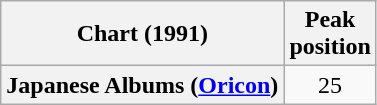<table class="wikitable plainrowheaders" style="text-align:center">
<tr>
<th scope="col">Chart (1991)</th>
<th scope="col">Peak<br> position</th>
</tr>
<tr>
<th scope="row">Japanese Albums (<a href='#'>Oricon</a>)</th>
<td>25</td>
</tr>
</table>
